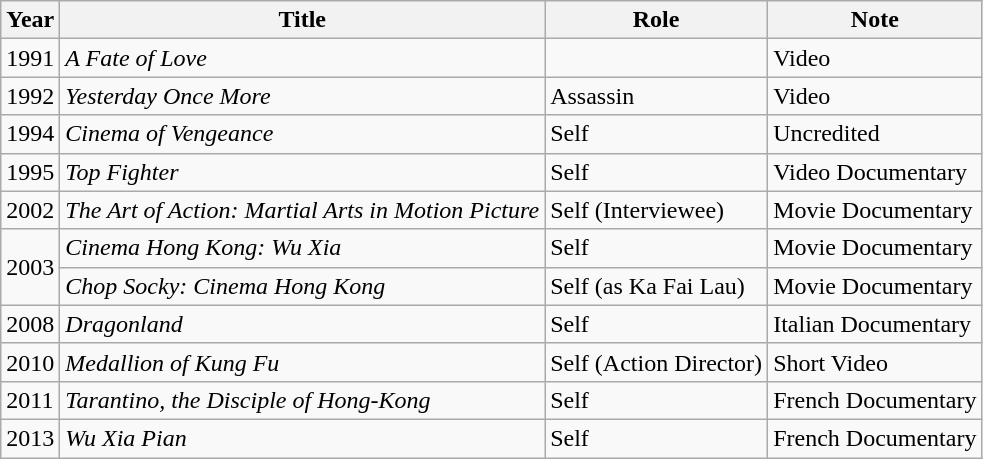<table class="wikitable">
<tr>
<th>Year</th>
<th>Title</th>
<th>Role</th>
<th>Note</th>
</tr>
<tr>
<td>1991</td>
<td><em>A Fate of Love</em></td>
<td></td>
<td>Video</td>
</tr>
<tr>
<td>1992</td>
<td><em>Yesterday Once More</em></td>
<td>Assassin</td>
<td>Video</td>
</tr>
<tr>
<td>1994</td>
<td><em>Cinema of Vengeance</em></td>
<td>Self</td>
<td>Uncredited</td>
</tr>
<tr>
<td>1995</td>
<td><em>Top Fighter</em></td>
<td>Self</td>
<td>Video Documentary</td>
</tr>
<tr>
<td>2002</td>
<td><em>The Art of Action: Martial Arts in Motion Picture</em></td>
<td>Self (Interviewee)</td>
<td>Movie Documentary</td>
</tr>
<tr>
<td rowspan=2>2003</td>
<td><em>Cinema Hong Kong: Wu Xia</em></td>
<td>Self</td>
<td>Movie Documentary</td>
</tr>
<tr>
<td><em>Chop Socky: Cinema Hong Kong</em></td>
<td>Self (as Ka Fai Lau)</td>
<td>Movie Documentary</td>
</tr>
<tr>
<td>2008</td>
<td><em>Dragonland</em></td>
<td>Self</td>
<td>Italian Documentary</td>
</tr>
<tr>
<td>2010</td>
<td><em>Medallion of Kung Fu</em></td>
<td>Self (Action Director)</td>
<td>Short Video</td>
</tr>
<tr>
<td>2011</td>
<td><em>Tarantino, the Disciple of Hong-Kong</em></td>
<td>Self</td>
<td>French Documentary</td>
</tr>
<tr>
<td>2013</td>
<td><em>Wu Xia Pian</em></td>
<td>Self</td>
<td>French Documentary</td>
</tr>
</table>
